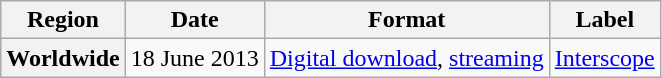<table class="wikitable plainrowheaders">
<tr>
<th scope="col">Region</th>
<th scope="col">Date</th>
<th scope="col">Format</th>
<th scope="col">Label</th>
</tr>
<tr>
<th scope="row">Worldwide</th>
<td rowspan="2">18 June 2013</td>
<td><a href='#'>Digital download</a>, <a href='#'>streaming</a></td>
<td rowspan="2"><a href='#'>Interscope</a></td>
</tr>
</table>
